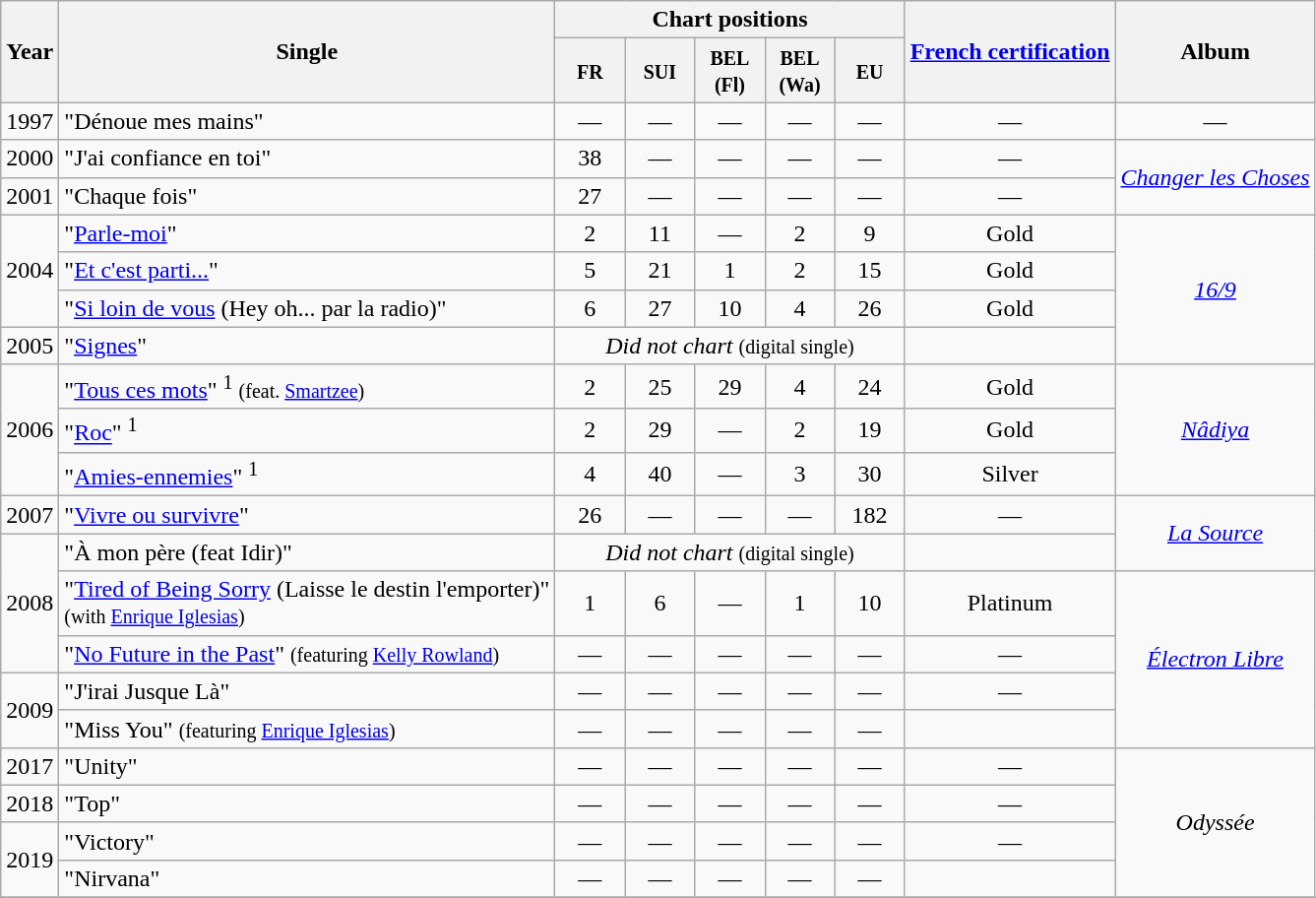<table class="wikitable">
<tr>
<th rowspan="2">Year</th>
<th rowspan="2">Single</th>
<th colspan="5">Chart positions</th>
<th rowspan="2"><a href='#'>French certification</a><br></th>
<th rowspan="2">Album</th>
</tr>
<tr>
<th width="40"><small>FR</small></th>
<th width="40"><small>SUI</small></th>
<th width="40"><small>BEL (Fl)</small></th>
<th width="40"><small>BEL (Wa)</small></th>
<th width="40"><small>EU</small></th>
</tr>
<tr>
<td>1997</td>
<td>"Dénoue mes mains"</td>
<td align="center">—</td>
<td align="center">—</td>
<td align="center">—</td>
<td align="center">—</td>
<td align="center">—</td>
<td align="center">—</td>
<td align="center" rowspan="1">—</td>
</tr>
<tr>
<td>2000</td>
<td>"J'ai confiance en toi"</td>
<td align="center">38</td>
<td align="center">—</td>
<td align="center">—</td>
<td align="center">—</td>
<td align="center">—</td>
<td align="center">—</td>
<td align="center" rowspan="2"><em><a href='#'>Changer les Choses</a></em></td>
</tr>
<tr>
<td>2001</td>
<td>"Chaque fois"</td>
<td align="center">27</td>
<td align="center">—</td>
<td align="center">—</td>
<td align="center">—</td>
<td align="center">—</td>
<td align="center">—</td>
</tr>
<tr>
<td rowspan="3">2004</td>
<td>"<a href='#'>Parle-moi</a>"</td>
<td align="center">2</td>
<td align="center">11</td>
<td align="center">—</td>
<td align="center">2</td>
<td align="center">9</td>
<td align="center">Gold</td>
<td align="center" rowspan="4"><em><a href='#'>16/9</a></em></td>
</tr>
<tr>
<td>"<a href='#'>Et c'est parti...</a>"</td>
<td align="center">5</td>
<td align="center">21</td>
<td align="center">1</td>
<td align="center">2</td>
<td align="center">15</td>
<td align="center">Gold</td>
</tr>
<tr>
<td>"<a href='#'>Si loin de vous</a> (Hey oh... par la radio)"</td>
<td align="center">6</td>
<td align="center">27</td>
<td align="center">10</td>
<td align="center">4</td>
<td align="center">26</td>
<td align="center">Gold</td>
</tr>
<tr>
<td>2005</td>
<td>"<a href='#'>Signes</a>"</td>
<td align="center" colspan="5"><em>Did not chart</em> <small>(digital single)</small></td>
<td align="center"></td>
</tr>
<tr>
<td rowspan="3">2006</td>
<td>"<a href='#'>Tous ces mots</a>" <sup>1</sup> <small>(feat. <a href='#'>Smartzee</a>)</small></td>
<td align="center">2</td>
<td align="center">25</td>
<td align="center">29</td>
<td align="center">4</td>
<td align="center">24</td>
<td align="center">Gold</td>
<td align="center" rowspan="3"><em><a href='#'>Nâdiya</a></em></td>
</tr>
<tr>
<td>"<a href='#'>Roc</a>" <sup>1</sup></td>
<td align="center">2</td>
<td align="center">29</td>
<td align="center">—</td>
<td align="center">2</td>
<td align="center">19</td>
<td align="center">Gold</td>
</tr>
<tr>
<td>"<a href='#'>Amies-ennemies</a>" <sup>1</sup></td>
<td align="center">4</td>
<td align="center">40</td>
<td align="center">—</td>
<td align="center">3</td>
<td align="center">30</td>
<td align="center">Silver</td>
</tr>
<tr>
<td rowspan="1">2007</td>
<td>"<a href='#'>Vivre ou survivre</a>"</td>
<td align="center">26</td>
<td align="center">—</td>
<td align="center">—</td>
<td align="center">—</td>
<td align="center">182</td>
<td align="center">—</td>
<td align="center" rowspan="2"><em><a href='#'>La Source</a></em></td>
</tr>
<tr>
<td rowspan="3">2008</td>
<td>"À mon père (feat Idir)"</td>
<td align="center" colspan="5"><em>Did not chart</em> <small>(digital single)</small></td>
<td align="center"></td>
</tr>
<tr>
<td>"<a href='#'>Tired of Being Sorry</a> (Laisse le destin l'emporter)" <br> <small>(with <a href='#'>Enrique Iglesias</a>)</small></td>
<td align="center">1</td>
<td align="center">6</td>
<td align="center">—</td>
<td align="center">1</td>
<td align="center">10</td>
<td align="center">Platinum</td>
<td align="center" rowspan="4"><em><a href='#'>Électron Libre</a></em></td>
</tr>
<tr>
<td>"<a href='#'>No Future in the Past</a>" <small>(featuring <a href='#'>Kelly Rowland</a>)</small></td>
<td align="center">—</td>
<td align="center">—</td>
<td align="center">—</td>
<td align="center">—</td>
<td align="center">—</td>
<td align="center">—</td>
</tr>
<tr>
<td rowspan="2">2009</td>
<td>"J'irai Jusque Là"</td>
<td align="center">—</td>
<td align="center">—</td>
<td align="center">—</td>
<td align="center">—</td>
<td align="center">—</td>
<td align="center">—</td>
</tr>
<tr>
<td>"Miss You" <small>(featuring <a href='#'>Enrique Iglesias</a>)</small></td>
<td align="center">—</td>
<td align="center">—</td>
<td align="center">—</td>
<td align="center">—</td>
<td align="center">—</td>
<td align="center"></td>
</tr>
<tr>
<td rowspan="1">2017</td>
<td>"Unity"</td>
<td align="center">—</td>
<td align="center">—</td>
<td align="center">—</td>
<td align="center">—</td>
<td align="center">—</td>
<td align="center">—</td>
<td align="center" rowspan="4"><em>Odyssée</em></td>
</tr>
<tr>
<td rowspan="1">2018</td>
<td>"Top"</td>
<td align="center">—</td>
<td align="center">—</td>
<td align="center">—</td>
<td align="center">—</td>
<td align="center">—</td>
<td align="center">—</td>
</tr>
<tr>
<td rowspan="2">2019</td>
<td>"Victory"</td>
<td align="center">—</td>
<td align="center">—</td>
<td align="center">—</td>
<td align="center">—</td>
<td align="center">—</td>
<td align="center">—</td>
</tr>
<tr>
<td>"Nirvana"</td>
<td align="center">—</td>
<td align="center">—</td>
<td align="center">—</td>
<td align="center">—</td>
<td align="center">—</td>
<td align="center"></td>
</tr>
<tr>
</tr>
</table>
